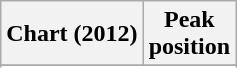<table class="wikitable sortable plainrowheaders" style="text-align:center">
<tr>
<th scope="col">Chart (2012)</th>
<th scope="col">Peak<br>position</th>
</tr>
<tr>
</tr>
<tr>
</tr>
</table>
